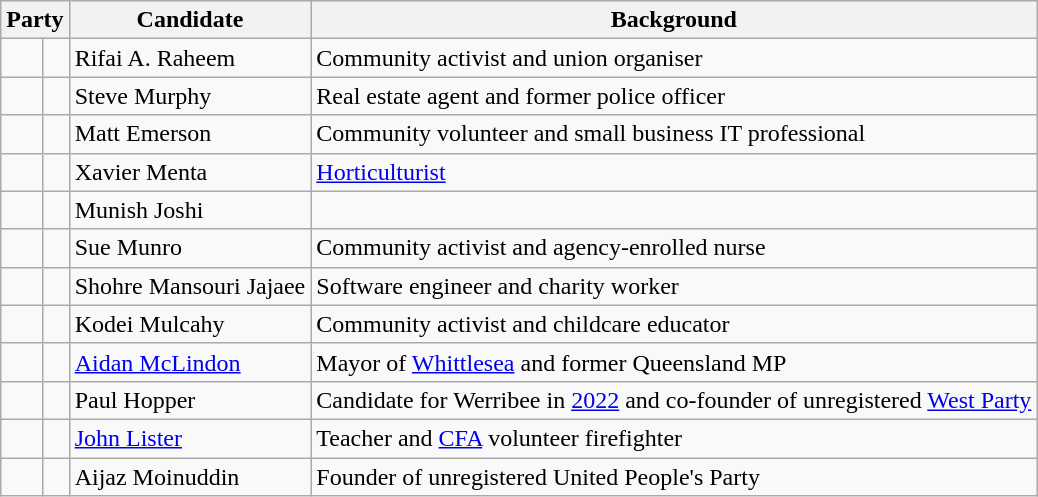<table class="wikitable">
<tr>
<th colspan="2">Party</th>
<th>Candidate</th>
<th>Background</th>
</tr>
<tr>
<td> </td>
<td></td>
<td>Rifai A. Raheem</td>
<td>Community activist and union organiser</td>
</tr>
<tr>
<td> </td>
<td></td>
<td>Steve Murphy</td>
<td>Real estate agent and former police officer</td>
</tr>
<tr>
<td> </td>
<td></td>
<td>Matt Emerson</td>
<td>Community volunteer and small business IT professional</td>
</tr>
<tr>
<td> </td>
<td></td>
<td>Xavier Menta</td>
<td><a href='#'>Horticulturist</a></td>
</tr>
<tr>
<td> </td>
<td></td>
<td>Munish Joshi</td>
<td></td>
</tr>
<tr>
<td> </td>
<td></td>
<td>Sue Munro</td>
<td>Community activist and agency-enrolled nurse</td>
</tr>
<tr>
<td> </td>
<td></td>
<td>Shohre Mansouri Jajaee</td>
<td>Software engineer and charity worker</td>
</tr>
<tr>
<td> </td>
<td></td>
<td>Kodei Mulcahy</td>
<td>Community activist and childcare educator</td>
</tr>
<tr>
<td> </td>
<td></td>
<td><a href='#'>Aidan McLindon</a></td>
<td>Mayor of <a href='#'>Whittlesea</a> and former Queensland MP</td>
</tr>
<tr>
<td> </td>
<td></td>
<td>Paul Hopper</td>
<td>Candidate for Werribee in <a href='#'>2022</a> and co-founder of unregistered <a href='#'>West Party</a></td>
</tr>
<tr>
<td> </td>
<td></td>
<td><a href='#'>John Lister</a></td>
<td>Teacher and <a href='#'>CFA</a> volunteer firefighter</td>
</tr>
<tr>
<td> </td>
<td></td>
<td>Aijaz Moinuddin</td>
<td>Founder of unregistered United People's Party</td>
</tr>
</table>
